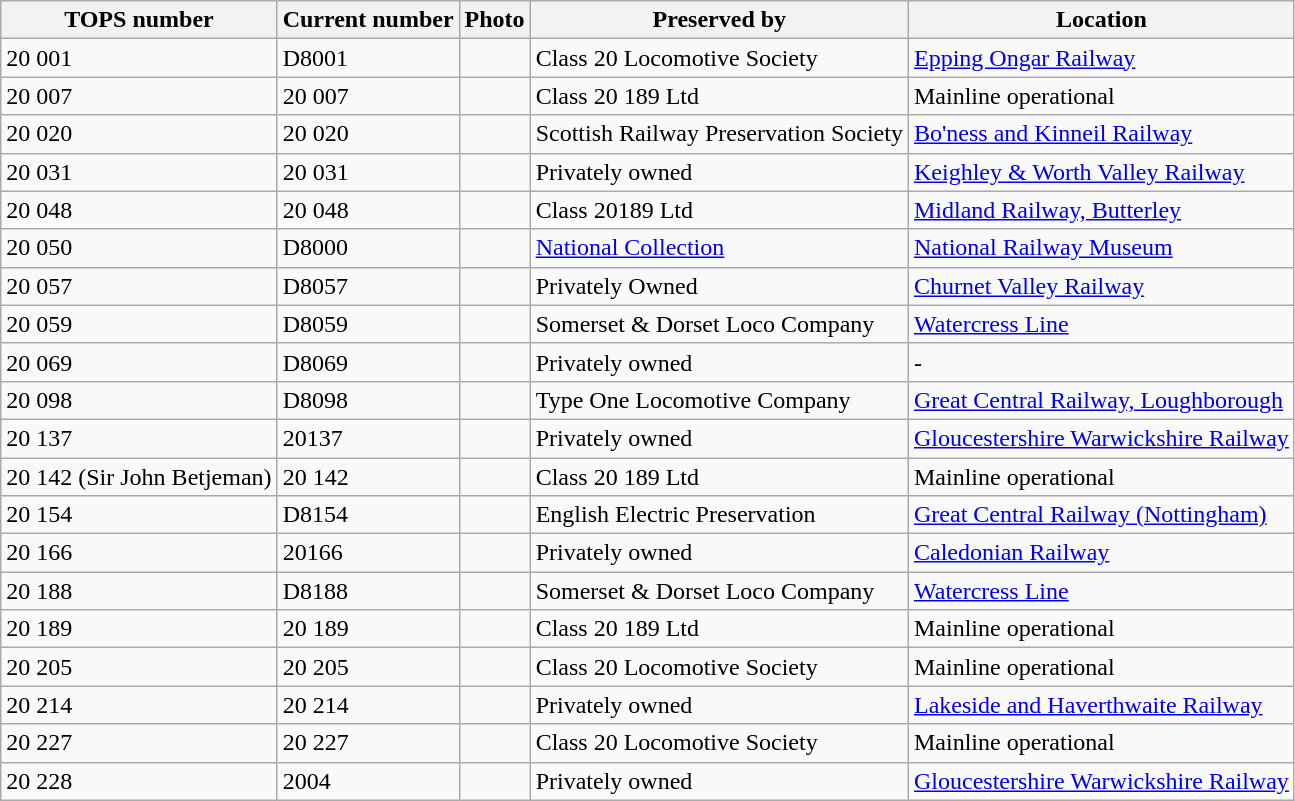<table class="wikitable">
<tr>
<th>TOPS number</th>
<th>Current number</th>
<th>Photo</th>
<th>Preserved by</th>
<th>Location</th>
</tr>
<tr>
<td>20 001</td>
<td>D8001</td>
<td></td>
<td>Class 20 Locomotive Society</td>
<td><a href='#'>Epping Ongar Railway</a></td>
</tr>
<tr>
<td>20 007</td>
<td>20 007</td>
<td></td>
<td>Class 20 189 Ltd</td>
<td>Mainline operational</td>
</tr>
<tr>
<td>20 020</td>
<td>20 020</td>
<td></td>
<td>Scottish Railway Preservation Society</td>
<td><a href='#'>Bo'ness and Kinneil Railway</a></td>
</tr>
<tr>
<td>20 031</td>
<td>20 031</td>
<td></td>
<td>Privately owned</td>
<td><a href='#'>Keighley & Worth Valley Railway</a></td>
</tr>
<tr>
<td>20 048</td>
<td>20 048</td>
<td></td>
<td>Class 20189 Ltd</td>
<td><a href='#'>Midland Railway, Butterley</a></td>
</tr>
<tr>
<td>20 050</td>
<td>D8000</td>
<td></td>
<td><a href='#'>National Collection</a></td>
<td><a href='#'>National Railway Museum</a></td>
</tr>
<tr>
<td>20 057</td>
<td>D8057</td>
<td></td>
<td>Privately Owned</td>
<td><a href='#'>Churnet Valley Railway</a></td>
</tr>
<tr>
<td>20 059</td>
<td>D8059</td>
<td></td>
<td>Somerset & Dorset Loco Company</td>
<td><a href='#'>Watercress Line</a></td>
</tr>
<tr>
<td>20 069</td>
<td>D8069</td>
<td></td>
<td>Privately owned</td>
<td>-</td>
</tr>
<tr>
<td>20 098</td>
<td>D8098</td>
<td></td>
<td>Type One Locomotive Company</td>
<td><a href='#'>Great Central Railway, Loughborough</a></td>
</tr>
<tr>
<td>20 137</td>
<td>20137</td>
<td></td>
<td>Privately owned</td>
<td><a href='#'>Gloucestershire Warwickshire Railway</a></td>
</tr>
<tr>
<td>20 142  (Sir John Betjeman)</td>
<td>20 142</td>
<td></td>
<td>Class 20 189 Ltd</td>
<td>Mainline operational</td>
</tr>
<tr>
<td>20 154</td>
<td>D8154</td>
<td></td>
<td>English Electric Preservation</td>
<td><a href='#'>Great Central Railway (Nottingham)</a></td>
</tr>
<tr>
<td>20 166</td>
<td>20166</td>
<td></td>
<td>Privately owned</td>
<td><a href='#'>Caledonian Railway</a></td>
</tr>
<tr>
<td>20 188</td>
<td>D8188</td>
<td></td>
<td>Somerset & Dorset Loco Company</td>
<td><a href='#'>Watercress Line</a></td>
</tr>
<tr>
<td>20 189</td>
<td>20 189</td>
<td></td>
<td>Class 20 189 Ltd</td>
<td>Mainline operational</td>
</tr>
<tr>
<td>20 205</td>
<td>20 205</td>
<td></td>
<td>Class 20 Locomotive Society</td>
<td>Mainline operational</td>
</tr>
<tr>
<td>20 214</td>
<td>20 214</td>
<td></td>
<td>Privately owned</td>
<td><a href='#'>Lakeside and Haverthwaite Railway</a></td>
</tr>
<tr>
<td>20 227</td>
<td>20 227</td>
<td></td>
<td>Class 20 Locomotive Society</td>
<td>Mainline operational</td>
</tr>
<tr>
<td>20 228</td>
<td>2004</td>
<td></td>
<td>Privately owned</td>
<td><a href='#'>Gloucestershire Warwickshire Railway</a></td>
</tr>
</table>
